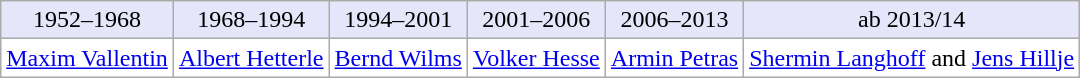<table class="wikitable">
<tr style="background:lavender" align="center">
<td>1952–1968</td>
<td>1968–1994</td>
<td>1994–2001</td>
<td>2001–2006</td>
<td>2006–2013</td>
<td>ab 2013/14</td>
</tr>
<tr style="background:white">
<td><a href='#'>Maxim Vallentin</a></td>
<td><a href='#'>Albert Hetterle</a></td>
<td><a href='#'>Bernd Wilms</a></td>
<td><a href='#'>Volker Hesse</a></td>
<td><a href='#'>Armin Petras</a></td>
<td><a href='#'>Shermin Langhoff</a> and <a href='#'>Jens Hillje</a></td>
</tr>
</table>
